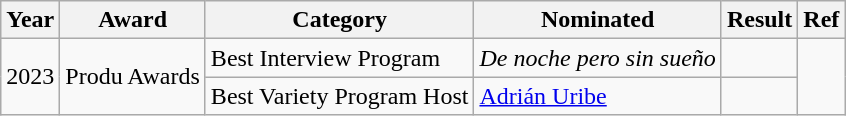<table class="wikitable plainrowheaders">
<tr>
<th scope="col">Year</th>
<th scope="col">Award</th>
<th scope="col">Category</th>
<th scope="col">Nominated</th>
<th scope="col">Result</th>
<th scope="col">Ref</th>
</tr>
<tr>
<td rowspan="2">2023</td>
<td rowspan="2">Produ Awards</td>
<td>Best Interview Program</td>
<td><em>De noche pero sin sueño</em></td>
<td></td>
<td align="center" rowspan="2"></td>
</tr>
<tr>
<td>Best Variety Program Host</td>
<td><a href='#'>Adrián Uribe</a></td>
<td></td>
</tr>
</table>
